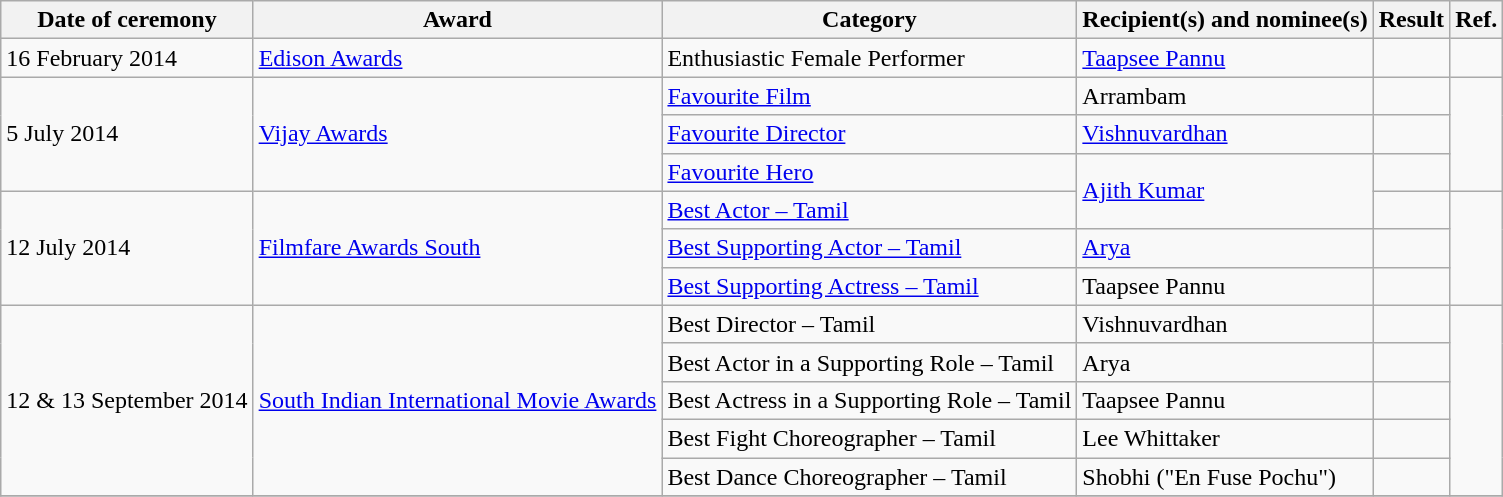<table class="wikitable sortable">
<tr>
<th>Date of ceremony</th>
<th>Award</th>
<th>Category</th>
<th>Recipient(s) and nominee(s)</th>
<th>Result</th>
<th>Ref.</th>
</tr>
<tr>
<td>16 February 2014</td>
<td><a href='#'>Edison Awards</a></td>
<td>Enthusiastic Female Performer</td>
<td><a href='#'>Taapsee Pannu</a></td>
<td></td>
<td></td>
</tr>
<tr>
<td rowspan="3">5 July 2014</td>
<td rowspan="3"><a href='#'>Vijay Awards</a></td>
<td><a href='#'>Favourite Film</a></td>
<td>Arrambam</td>
<td></td>
<td rowspan="3"></td>
</tr>
<tr>
<td><a href='#'>Favourite Director</a></td>
<td><a href='#'>Vishnuvardhan</a></td>
<td></td>
</tr>
<tr>
<td><a href='#'>Favourite Hero</a></td>
<td rowspan="2"><a href='#'>Ajith Kumar</a></td>
<td></td>
</tr>
<tr>
<td rowspan="3">12 July 2014</td>
<td rowspan="3"><a href='#'>Filmfare Awards South</a></td>
<td><a href='#'>Best Actor – Tamil</a></td>
<td></td>
<td rowspan="3"></td>
</tr>
<tr>
<td><a href='#'>Best Supporting Actor – Tamil</a></td>
<td><a href='#'>Arya</a></td>
<td></td>
</tr>
<tr>
<td><a href='#'>Best Supporting Actress – Tamil</a></td>
<td>Taapsee Pannu</td>
<td></td>
</tr>
<tr>
<td rowspan="5">12 & 13 September 2014</td>
<td rowspan="5"><a href='#'>South Indian International Movie Awards</a></td>
<td>Best Director – Tamil</td>
<td>Vishnuvardhan</td>
<td></td>
<td rowspan="5"></td>
</tr>
<tr>
<td>Best Actor in a Supporting Role – Tamil</td>
<td>Arya</td>
<td></td>
</tr>
<tr>
<td>Best Actress in a Supporting Role – Tamil</td>
<td>Taapsee Pannu</td>
<td></td>
</tr>
<tr>
<td>Best Fight Choreographer – Tamil</td>
<td>Lee Whittaker</td>
<td></td>
</tr>
<tr>
<td>Best Dance Choreographer – Tamil</td>
<td>Shobhi ("En Fuse Pochu")</td>
<td></td>
</tr>
<tr>
</tr>
</table>
